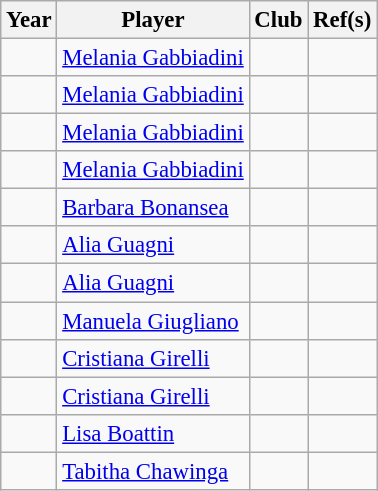<table class="wikitable" style="font-size:95%;">
<tr>
<th>Year</th>
<th>Player</th>
<th>Club</th>
<th>Ref(s)</th>
</tr>
<tr>
<td></td>
<td> <a href='#'>Melania Gabbiadini</a></td>
<td></td>
<td></td>
</tr>
<tr>
<td></td>
<td> <a href='#'>Melania Gabbiadini</a></td>
<td></td>
<td></td>
</tr>
<tr>
<td></td>
<td> <a href='#'>Melania Gabbiadini</a></td>
<td></td>
<td></td>
</tr>
<tr>
<td></td>
<td> <a href='#'>Melania Gabbiadini</a></td>
<td></td>
<td></td>
</tr>
<tr>
<td></td>
<td> <a href='#'>Barbara Bonansea</a></td>
<td></td>
<td></td>
</tr>
<tr>
<td></td>
<td> <a href='#'>Alia Guagni</a></td>
<td></td>
<td></td>
</tr>
<tr>
<td></td>
<td> <a href='#'>Alia Guagni</a></td>
<td></td>
<td></td>
</tr>
<tr>
<td></td>
<td> <a href='#'>Manuela Giugliano</a></td>
<td></td>
<td></td>
</tr>
<tr>
<td></td>
<td> <a href='#'>Cristiana Girelli</a></td>
<td></td>
<td></td>
</tr>
<tr>
<td></td>
<td> <a href='#'>Cristiana Girelli</a></td>
<td></td>
<td></td>
</tr>
<tr>
<td></td>
<td> <a href='#'>Lisa Boattin</a></td>
<td></td>
<td></td>
</tr>
<tr>
<td></td>
<td> <a href='#'>Tabitha Chawinga</a></td>
<td></td>
<td></td>
</tr>
</table>
